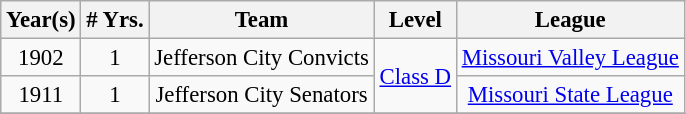<table class="wikitable" style="text-align:center; font-size: 95%;">
<tr>
<th>Year(s)</th>
<th># Yrs.</th>
<th>Team</th>
<th>Level</th>
<th>League</th>
</tr>
<tr>
<td>1902</td>
<td>1</td>
<td>Jefferson City Convicts</td>
<td rowspan=2><a href='#'>Class D</a></td>
<td><a href='#'>Missouri Valley League</a></td>
</tr>
<tr>
<td>1911</td>
<td>1</td>
<td>Jefferson City Senators</td>
<td><a href='#'>Missouri State League</a></td>
</tr>
<tr>
</tr>
</table>
